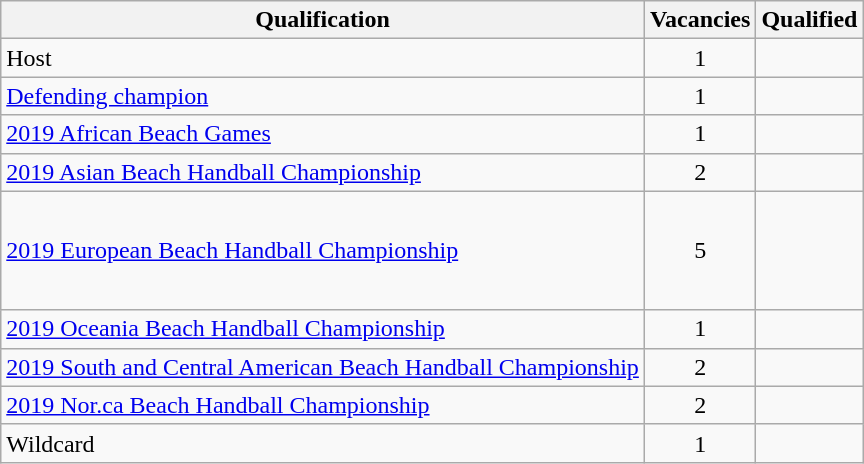<table class="wikitable">
<tr>
<th>Qualification</th>
<th>Vacancies</th>
<th>Qualified</th>
</tr>
<tr>
<td>Host</td>
<td style="text-align: center;">1</td>
<td></td>
</tr>
<tr>
<td><a href='#'>Defending champion</a></td>
<td style="text-align: center;">1</td>
<td></td>
</tr>
<tr>
<td><a href='#'>2019 African Beach Games</a></td>
<td style="text-align: center;">1</td>
<td></td>
</tr>
<tr>
<td><a href='#'>2019 Asian Beach Handball Championship</a></td>
<td style="text-align: center;">2</td>
<td><br></td>
</tr>
<tr>
<td><a href='#'>2019 European Beach Handball Championship</a></td>
<td style="text-align: center;">5</td>
<td><br><br><br><br></td>
</tr>
<tr>
<td><a href='#'>2019 Oceania Beach Handball Championship</a></td>
<td style="text-align: center;">1</td>
<td></td>
</tr>
<tr>
<td><a href='#'>2019 South and Central American Beach Handball Championship</a></td>
<td style="text-align: center;">2</td>
<td><br></td>
</tr>
<tr>
<td><a href='#'>2019 Nor.ca Beach Handball Championship</a></td>
<td style="text-align: center;">2</td>
<td><br></td>
</tr>
<tr>
<td>Wildcard</td>
<td style="text-align: center;">1</td>
<td></td>
</tr>
</table>
